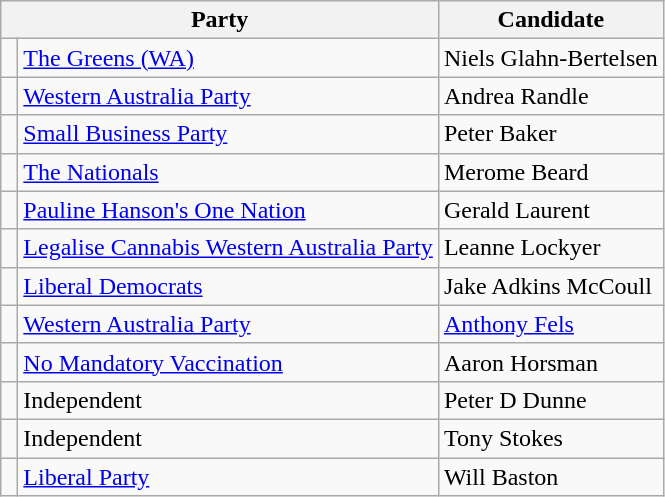<table class="wikitable">
<tr>
<th colspan=2>Party</th>
<th>Candidate</th>
</tr>
<tr>
<td> </td>
<td><a href='#'>The Greens (WA)</a></td>
<td>Niels Glahn-Bertelsen</td>
</tr>
<tr>
<td> </td>
<td><a href='#'>Western Australia Party</a></td>
<td>Andrea Randle</td>
</tr>
<tr>
<td> </td>
<td><a href='#'>Small Business Party</a></td>
<td>Peter Baker</td>
</tr>
<tr>
<td> </td>
<td><a href='#'>The Nationals</a></td>
<td>Merome Beard</td>
</tr>
<tr>
<td> </td>
<td><a href='#'>Pauline Hanson's One Nation</a></td>
<td>Gerald Laurent</td>
</tr>
<tr>
<td> </td>
<td><a href='#'>Legalise Cannabis Western Australia Party</a></td>
<td>Leanne Lockyer</td>
</tr>
<tr>
<td> </td>
<td><a href='#'>Liberal Democrats</a></td>
<td>Jake Adkins McCoull</td>
</tr>
<tr>
<td> </td>
<td><a href='#'>Western Australia Party</a></td>
<td><a href='#'>Anthony Fels</a></td>
</tr>
<tr>
<td> </td>
<td><a href='#'>No Mandatory Vaccination</a></td>
<td>Aaron Horsman</td>
</tr>
<tr>
<td> </td>
<td>Independent</td>
<td>Peter D Dunne</td>
</tr>
<tr>
<td> </td>
<td>Independent</td>
<td>Tony Stokes</td>
</tr>
<tr>
<td> </td>
<td><a href='#'>Liberal Party</a></td>
<td>Will Baston</td>
</tr>
</table>
